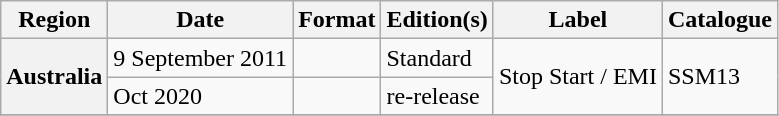<table class="wikitable plainrowheaders">
<tr>
<th scope="col">Region</th>
<th scope="col">Date</th>
<th scope="col">Format</th>
<th scope="col">Edition(s)</th>
<th scope="col">Label</th>
<th scope="col">Catalogue</th>
</tr>
<tr>
<th scope="row" rowspan="2">Australia</th>
<td>9 September 2011</td>
<td></td>
<td>Standard</td>
<td rowspan="2">Stop Start / EMI</td>
<td rowspan="2">SSM13</td>
</tr>
<tr>
<td>Oct 2020</td>
<td></td>
<td>re-release</td>
</tr>
<tr>
</tr>
</table>
